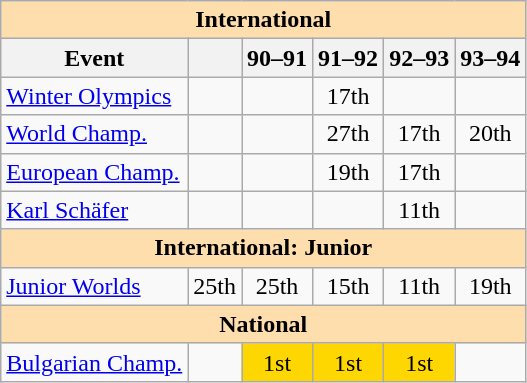<table class="wikitable" style="text-align:center">
<tr>
<th style="background-color: #ffdead; " colspan=6 align=center>International</th>
</tr>
<tr>
<th>Event</th>
<th></th>
<th>90–91</th>
<th>91–92</th>
<th>92–93</th>
<th>93–94</th>
</tr>
<tr>
<td align=left><a href='#'>Winter Olympics</a></td>
<td></td>
<td></td>
<td>17th</td>
<td></td>
<td></td>
</tr>
<tr>
<td align=left><a href='#'>World Champ.</a></td>
<td></td>
<td></td>
<td>27th</td>
<td>17th</td>
<td>20th</td>
</tr>
<tr>
<td align=left><a href='#'>European Champ.</a></td>
<td></td>
<td></td>
<td>19th</td>
<td>17th</td>
<td></td>
</tr>
<tr>
<td align=left><a href='#'>Karl Schäfer</a></td>
<td></td>
<td></td>
<td></td>
<td>11th</td>
<td></td>
</tr>
<tr>
<th style="background-color: #ffdead; " colspan=6 align=center>International: Junior</th>
</tr>
<tr>
<td align=left><a href='#'>Junior Worlds</a></td>
<td>25th</td>
<td>25th</td>
<td>15th</td>
<td>11th</td>
<td>19th</td>
</tr>
<tr>
<th style="background-color: #ffdead; " colspan=6 align=center>National</th>
</tr>
<tr>
<td align=left><a href='#'>Bulgarian Champ.</a></td>
<td></td>
<td bgcolor=gold>1st</td>
<td bgcolor=gold>1st</td>
<td bgcolor=gold>1st</td>
<td></td>
</tr>
</table>
